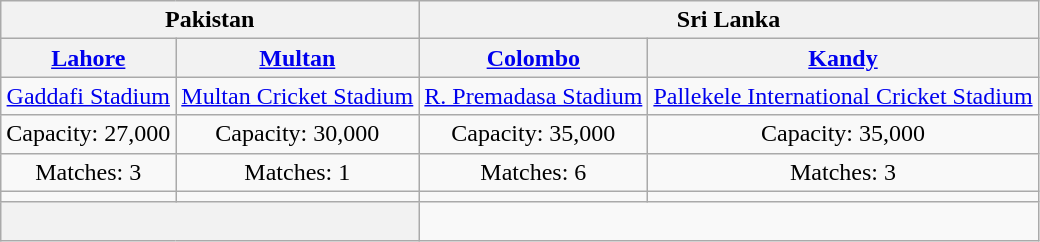<table class="wikitable" style="text-align:center">
<tr>
<th colspan="2">Pakistan</th>
<th colspan="2">Sri Lanka</th>
</tr>
<tr>
<th><a href='#'>Lahore</a></th>
<th><a href='#'>Multan</a></th>
<th><a href='#'>Colombo</a></th>
<th><a href='#'>Kandy</a></th>
</tr>
<tr>
<td><a href='#'>Gaddafi Stadium</a></td>
<td><a href='#'>Multan Cricket Stadium</a></td>
<td><a href='#'>R. Premadasa Stadium</a></td>
<td><a href='#'>Pallekele International Cricket Stadium</a></td>
</tr>
<tr>
<td>Capacity: 27,000</td>
<td>Capacity: 30,000</td>
<td>Capacity: 35,000</td>
<td>Capacity: 35,000</td>
</tr>
<tr>
<td>Matches: 3</td>
<td>Matches: 1</td>
<td>Matches: 6</td>
<td>Matches: 3</td>
</tr>
<tr>
<td></td>
<td></td>
<td></td>
<td></td>
</tr>
<tr>
<th colspan="2"><br></th>
<td colspan="2"></td>
</tr>
</table>
